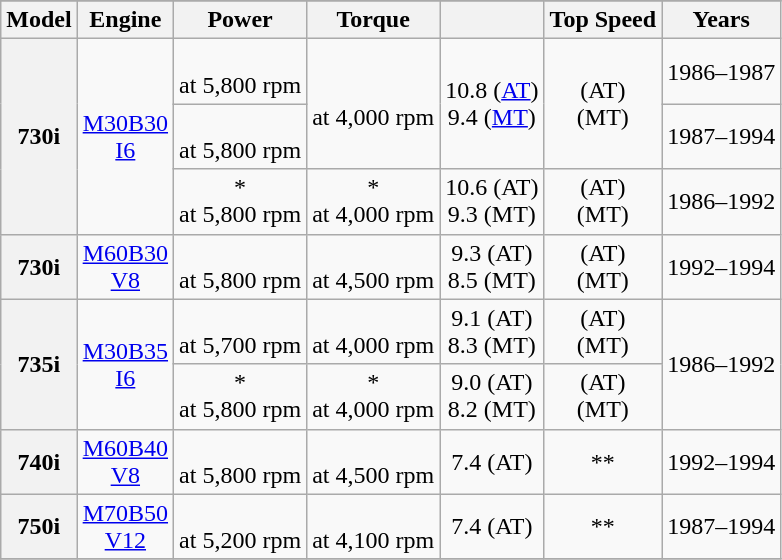<table class="wikitable sortable" style="text-align: center;">
<tr style="vertical-align:middle;">
</tr>
<tr>
<th>Model</th>
<th>Engine</th>
<th>Power</th>
<th>Torque</th>
<th></th>
<th>Top Speed</th>
<th>Years</th>
</tr>
<tr>
<th rowspan = "3">730i</th>
<td rowspan = "3"><a href='#'>M30B30</a> <br><a href='#'>I6</a></td>
<td> <br> at 5,800 rpm</td>
<td rowspan="2"> <br> at 4,000 rpm</td>
<td rowspan="2">10.8 (<a href='#'>AT</a>) <br> 9.4 (<a href='#'>MT</a>)</td>
<td rowspan="2"> (AT)<br> (MT)</td>
<td>1986–1987</td>
</tr>
<tr>
<td> <br> at 5,800 rpm</td>
<td>1987–1994</td>
</tr>
<tr>
<td>* <br> at 5,800 rpm</td>
<td>* <br> at 4,000 rpm</td>
<td>10.6 (AT) <br> 9.3 (MT)</td>
<td> (AT)<br> (MT)</td>
<td>1986–1992</td>
</tr>
<tr>
<th>730i</th>
<td><a href='#'>M60B30</a> <br> <a href='#'>V8</a></td>
<td> <br> at 5,800 rpm</td>
<td> <br> at 4,500 rpm</td>
<td>9.3 (AT)<br>8.5 (MT)</td>
<td> (AT)<br> (MT)</td>
<td>1992–1994</td>
</tr>
<tr>
<th rowspan = "2">735i</th>
<td rowspan = "2"><a href='#'>M30B35</a> <br> <a href='#'>I6</a></td>
<td> <br> at 5,700 rpm</td>
<td> <br> at 4,000 rpm</td>
<td>9.1 (AT) <br> 8.3 (MT)</td>
<td> (AT) <br> (MT)</td>
<td rowspan="2">1986–1992</td>
</tr>
<tr>
<td>* <br> at 5,800 rpm</td>
<td>* <br> at 4,000 rpm</td>
<td>9.0 (AT) <br> 8.2 (MT)</td>
<td> (AT)<br> (MT)</td>
</tr>
<tr>
<th>740i</th>
<td><a href='#'>M60B40</a> <br> <a href='#'>V8</a></td>
<td> <br> at 5,800 rpm</td>
<td> <br> at 4,500 rpm</td>
<td>7.4 (AT)</td>
<td>**</td>
<td>1992–1994</td>
</tr>
<tr>
<th>750i</th>
<td><a href='#'>M70B50</a> <br> <a href='#'>V12</a></td>
<td> <br> at 5,200 rpm</td>
<td> <br> at 4,100 rpm</td>
<td>7.4 (AT)</td>
<td>**</td>
<td>1987–1994</td>
</tr>
<tr>
</tr>
</table>
